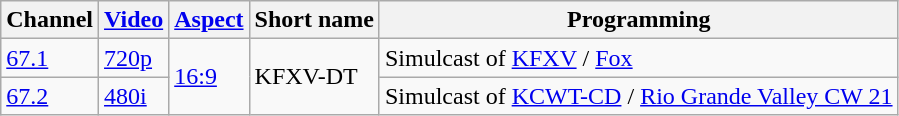<table class="wikitable">
<tr>
<th>Channel</th>
<th><a href='#'>Video</a></th>
<th><a href='#'>Aspect</a></th>
<th>Short name</th>
<th>Programming </th>
</tr>
<tr>
<td><a href='#'>67.1</a></td>
<td><a href='#'>720p</a></td>
<td rowspan=2><a href='#'>16:9</a></td>
<td rowspan=2>KFXV-DT</td>
<td>Simulcast of <a href='#'>KFXV</a> / <a href='#'>Fox</a></td>
</tr>
<tr>
<td><a href='#'>67.2</a></td>
<td><a href='#'>480i</a></td>
<td>Simulcast of <a href='#'>KCWT-CD</a> / <a href='#'>Rio Grande Valley CW 21</a></td>
</tr>
</table>
